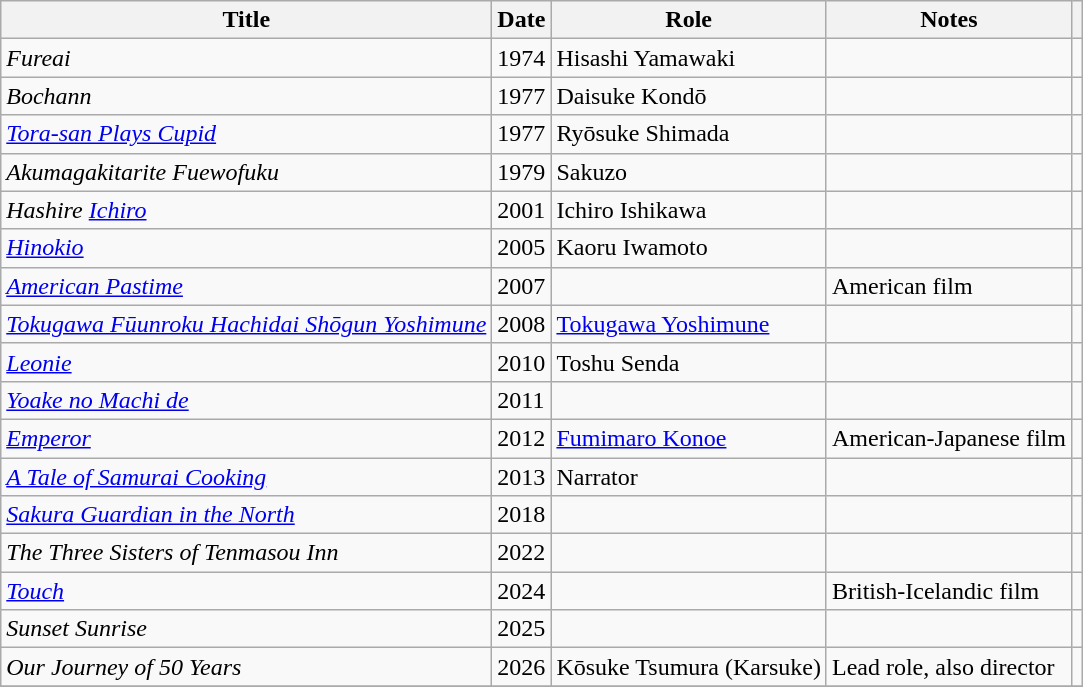<table class="wikitable sortable">
<tr>
<th>Title</th>
<th>Date</th>
<th>Role</th>
<th class = "unsortable">Notes</th>
<th class = "unsortable"></th>
</tr>
<tr>
<td><em>Fureai</em></td>
<td>1974</td>
<td>Hisashi Yamawaki</td>
<td></td>
<td></td>
</tr>
<tr>
<td><em>Bochann</em></td>
<td>1977</td>
<td>Daisuke Kondō</td>
<td></td>
<td></td>
</tr>
<tr>
<td><em><a href='#'>Tora-san Plays Cupid</a></em></td>
<td>1977</td>
<td>Ryōsuke Shimada</td>
<td></td>
<td></td>
</tr>
<tr>
<td><em>Akumagakitarite Fuewofuku</em></td>
<td>1979</td>
<td>Sakuzo</td>
<td></td>
<td></td>
</tr>
<tr>
<td><em>Hashire <a href='#'>Ichiro</a></em></td>
<td>2001</td>
<td>Ichiro Ishikawa</td>
<td></td>
<td></td>
</tr>
<tr>
<td><em><a href='#'>Hinokio</a></em></td>
<td>2005</td>
<td>Kaoru Iwamoto</td>
<td></td>
<td></td>
</tr>
<tr>
<td><em><a href='#'>American Pastime</a></em></td>
<td>2007</td>
<td></td>
<td>American film</td>
<td></td>
</tr>
<tr>
<td><em><a href='#'>Tokugawa Fūunroku Hachidai Shōgun Yoshimune</a></em></td>
<td>2008</td>
<td><a href='#'>Tokugawa Yoshimune</a></td>
<td></td>
<td></td>
</tr>
<tr>
<td><em><a href='#'>Leonie</a></em></td>
<td>2010</td>
<td>Toshu Senda</td>
<td></td>
<td></td>
</tr>
<tr>
<td><em><a href='#'>Yoake no Machi de</a></em></td>
<td>2011</td>
<td></td>
<td></td>
<td></td>
</tr>
<tr>
<td><em><a href='#'>Emperor</a></em></td>
<td>2012</td>
<td><a href='#'>Fumimaro Konoe</a></td>
<td>American-Japanese film</td>
<td></td>
</tr>
<tr>
<td><em><a href='#'>A Tale of Samurai Cooking</a></em></td>
<td>2013</td>
<td>Narrator</td>
<td></td>
<td></td>
</tr>
<tr>
<td><em><a href='#'>Sakura Guardian in the North</a></em></td>
<td>2018</td>
<td></td>
<td></td>
<td></td>
</tr>
<tr>
<td><em>The Three Sisters of Tenmasou Inn</em></td>
<td>2022</td>
<td></td>
<td></td>
<td></td>
</tr>
<tr>
<td><em><a href='#'>Touch</a></em></td>
<td>2024</td>
<td></td>
<td>British-Icelandic film</td>
<td></td>
</tr>
<tr>
<td><em>Sunset Sunrise</em></td>
<td>2025</td>
<td></td>
<td></td>
<td></td>
</tr>
<tr>
<td><em>Our Journey of 50 Years</em></td>
<td>2026</td>
<td>Kōsuke Tsumura (Karsuke)</td>
<td>Lead role, also director</td>
<td></td>
</tr>
<tr>
</tr>
</table>
